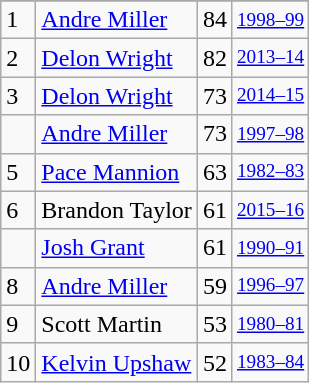<table class="wikitable">
<tr>
</tr>
<tr>
<td>1</td>
<td><a href='#'>Andre Miller</a></td>
<td>84</td>
<td style="font-size:80%;"><a href='#'>1998–99</a></td>
</tr>
<tr>
<td>2</td>
<td><a href='#'>Delon Wright</a></td>
<td>82</td>
<td style="font-size:80%;"><a href='#'>2013–14</a></td>
</tr>
<tr>
<td>3</td>
<td><a href='#'>Delon Wright</a></td>
<td>73</td>
<td style="font-size:80%;"><a href='#'>2014–15</a></td>
</tr>
<tr>
<td></td>
<td><a href='#'>Andre Miller</a></td>
<td>73</td>
<td style="font-size:80%;"><a href='#'>1997–98</a></td>
</tr>
<tr>
<td>5</td>
<td><a href='#'>Pace Mannion</a></td>
<td>63</td>
<td style="font-size:80%;"><a href='#'>1982–83</a></td>
</tr>
<tr>
<td>6</td>
<td>Brandon Taylor</td>
<td>61</td>
<td style="font-size:80%;"><a href='#'>2015–16</a></td>
</tr>
<tr>
<td></td>
<td><a href='#'>Josh Grant</a></td>
<td>61</td>
<td style="font-size:80%;"><a href='#'>1990–91</a></td>
</tr>
<tr>
<td>8</td>
<td><a href='#'>Andre Miller</a></td>
<td>59</td>
<td style="font-size:80%;"><a href='#'>1996–97</a></td>
</tr>
<tr>
<td>9</td>
<td>Scott Martin</td>
<td>53</td>
<td style="font-size:80%;"><a href='#'>1980–81</a></td>
</tr>
<tr>
<td>10</td>
<td><a href='#'>Kelvin Upshaw</a></td>
<td>52</td>
<td style="font-size:80%;"><a href='#'>1983–84</a></td>
</tr>
</table>
